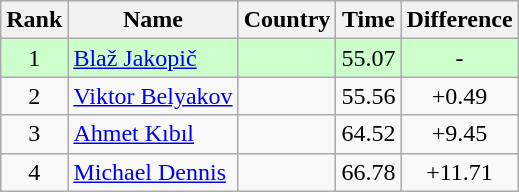<table class="wikitable sortable" style="text-align:center">
<tr>
<th>Rank</th>
<th>Name</th>
<th>Country</th>
<th>Time</th>
<th>Difference</th>
</tr>
<tr style="background:#cfc;">
<td>1</td>
<td align=left><a href='#'>Blaž Jakopič</a></td>
<td align=left></td>
<td>55.07</td>
<td>-</td>
</tr>
<tr>
<td>2</td>
<td align=left><a href='#'>Viktor Belyakov</a></td>
<td align=left></td>
<td>55.56</td>
<td>+0.49</td>
</tr>
<tr>
<td>3</td>
<td align=left><a href='#'>Ahmet Kıbıl</a></td>
<td align=left></td>
<td>64.52</td>
<td>+9.45</td>
</tr>
<tr>
<td>4</td>
<td align=left><a href='#'>Michael Dennis</a></td>
<td align=left></td>
<td>66.78</td>
<td>+11.71</td>
</tr>
</table>
